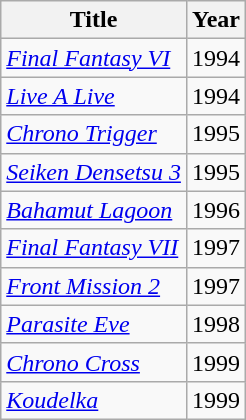<table class="wikitable">
<tr>
<th>Title</th>
<th>Year</th>
</tr>
<tr>
<td><em><a href='#'>Final Fantasy VI</a></em></td>
<td>1994</td>
</tr>
<tr>
<td><em><a href='#'>Live A Live</a></em></td>
<td>1994</td>
</tr>
<tr>
<td><em><a href='#'>Chrono Trigger</a></em></td>
<td>1995</td>
</tr>
<tr>
<td><em><a href='#'>Seiken Densetsu 3</a></em></td>
<td>1995</td>
</tr>
<tr>
<td><em><a href='#'>Bahamut Lagoon</a></em></td>
<td>1996</td>
</tr>
<tr>
<td><em><a href='#'>Final Fantasy VII</a></em></td>
<td>1997</td>
</tr>
<tr>
<td><em><a href='#'>Front Mission 2</a></em></td>
<td>1997</td>
</tr>
<tr>
<td><em><a href='#'>Parasite Eve</a></em></td>
<td>1998</td>
</tr>
<tr>
<td><em><a href='#'>Chrono Cross</a></em></td>
<td>1999</td>
</tr>
<tr>
<td><em><a href='#'>Koudelka</a></em></td>
<td>1999</td>
</tr>
</table>
